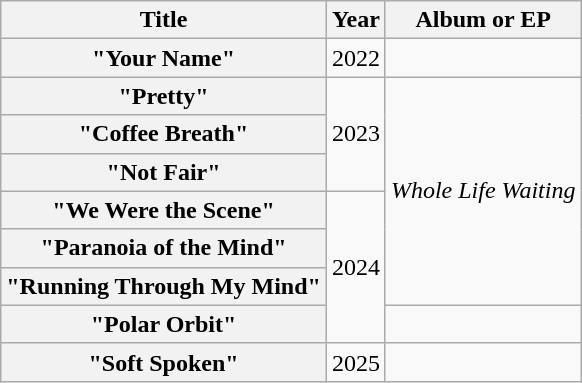<table class="wikitable plainrowheaders" style="text-align:center;">
<tr>
<th scope="col">Title</th>
<th scope="col">Year</th>
<th scope="col">Album or EP</th>
</tr>
<tr>
<th scope="row">"Your Name"</th>
<td>2022</td>
<td></td>
</tr>
<tr>
<th scope="row">"Pretty"</th>
<td rowspan="3">2023</td>
<td rowspan="6"><em>Whole Life Waiting</em></td>
</tr>
<tr>
<th scope="row">"Coffee Breath"</th>
</tr>
<tr>
<th scope="row">"Not Fair"</th>
</tr>
<tr>
<th scope="row">"We Were the Scene"</th>
<td rowspan="4">2024</td>
</tr>
<tr>
<th scope="row">"Paranoia of the Mind"</th>
</tr>
<tr>
<th scope="row">"Running Through My Mind"</th>
</tr>
<tr>
<th scope="row">"Polar Orbit"</th>
<td></td>
</tr>
<tr>
<th scope="row">"Soft Spoken"</th>
<td>2025</td>
<td></td>
</tr>
</table>
